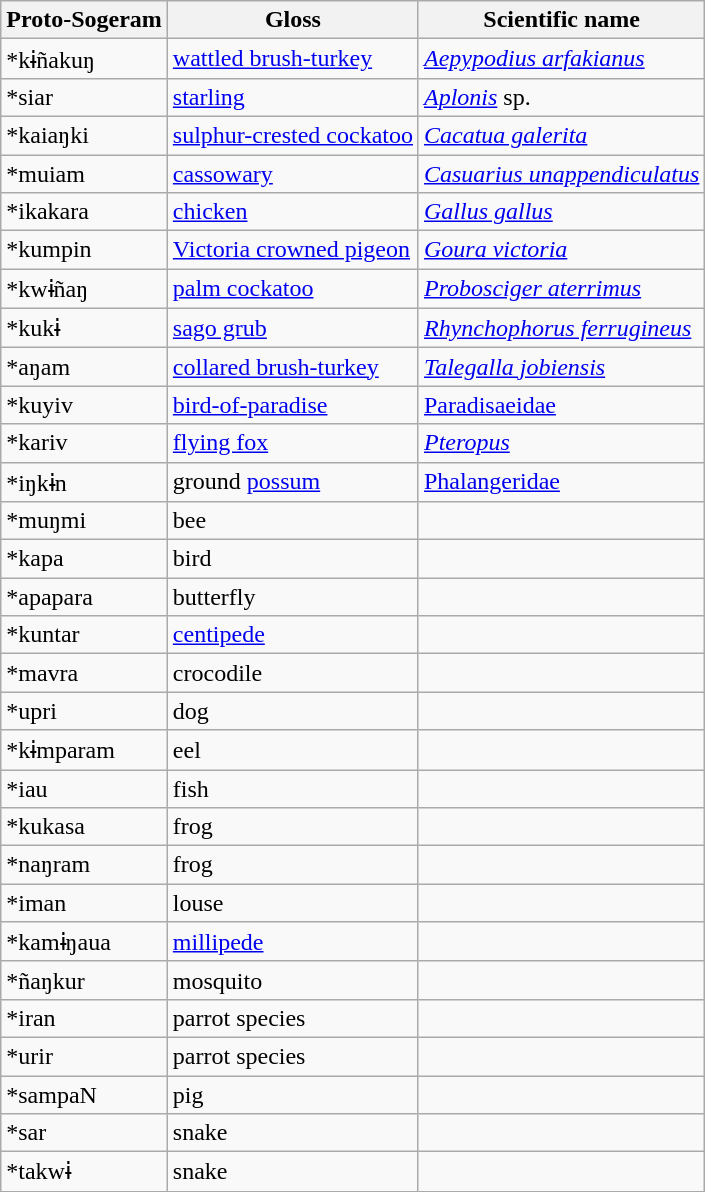<table class="wikitable sortable">
<tr>
<th>Proto-Sogeram</th>
<th>Gloss</th>
<th>Scientific name</th>
</tr>
<tr>
<td>*kɨñakuŋ</td>
<td><a href='#'>wattled brush-turkey</a></td>
<td><em><a href='#'>Aepypodius arfakianus</a></em></td>
</tr>
<tr>
<td>*siar</td>
<td><a href='#'>starling</a></td>
<td><em><a href='#'>Aplonis</a></em> sp.</td>
</tr>
<tr>
<td>*kaiaŋki</td>
<td><a href='#'>sulphur-crested cockatoo</a></td>
<td><em><a href='#'>Cacatua galerita</a></em></td>
</tr>
<tr>
<td>*muiam</td>
<td><a href='#'>cassowary</a></td>
<td><em><a href='#'>Casuarius unappendiculatus</a></em></td>
</tr>
<tr>
<td>*ikakara</td>
<td><a href='#'>chicken</a></td>
<td><em><a href='#'>Gallus gallus</a></em></td>
</tr>
<tr>
<td>*kumpin</td>
<td><a href='#'>Victoria crowned pigeon</a></td>
<td><em><a href='#'>Goura victoria</a></em></td>
</tr>
<tr>
<td>*kwɨñaŋ</td>
<td><a href='#'>palm cockatoo</a></td>
<td><em><a href='#'>Probosciger aterrimus</a></em></td>
</tr>
<tr>
<td>*kukɨ</td>
<td><a href='#'>sago grub</a></td>
<td><em><a href='#'>Rhynchophorus ferrugineus</a></em></td>
</tr>
<tr>
<td>*aŋam</td>
<td><a href='#'>collared brush-turkey</a></td>
<td><em><a href='#'>Talegalla jobiensis</a></em></td>
</tr>
<tr>
<td>*kuyiv</td>
<td><a href='#'>bird-of-paradise</a></td>
<td><a href='#'>Paradisaeidae</a></td>
</tr>
<tr>
<td>*kariv</td>
<td><a href='#'>flying fox</a></td>
<td><em><a href='#'>Pteropus</a></em></td>
</tr>
<tr>
<td>*iŋkɨn</td>
<td>ground <a href='#'>possum</a></td>
<td><a href='#'>Phalangeridae</a></td>
</tr>
<tr>
<td>*muŋmi</td>
<td>bee</td>
<td></td>
</tr>
<tr>
<td>*kapa</td>
<td>bird</td>
<td></td>
</tr>
<tr>
<td>*apapara</td>
<td>butterfly</td>
<td></td>
</tr>
<tr>
<td>*kuntar</td>
<td><a href='#'>centipede</a></td>
<td></td>
</tr>
<tr>
<td>*mavra</td>
<td>crocodile</td>
<td></td>
</tr>
<tr>
<td>*upri</td>
<td>dog</td>
<td></td>
</tr>
<tr>
<td>*kɨmparam</td>
<td>eel</td>
<td></td>
</tr>
<tr>
<td>*iau</td>
<td>fish</td>
<td></td>
</tr>
<tr>
<td>*kukasa</td>
<td>frog</td>
<td></td>
</tr>
<tr>
<td>*naŋram</td>
<td>frog</td>
<td></td>
</tr>
<tr>
<td>*iman</td>
<td>louse</td>
<td></td>
</tr>
<tr>
<td>*kamɨŋaua</td>
<td><a href='#'>millipede</a></td>
<td></td>
</tr>
<tr>
<td>*ñaŋkur</td>
<td>mosquito</td>
<td></td>
</tr>
<tr>
<td>*iran</td>
<td>parrot species</td>
<td></td>
</tr>
<tr>
<td>*urir</td>
<td>parrot species</td>
<td></td>
</tr>
<tr>
<td>*sampaN</td>
<td>pig</td>
<td></td>
</tr>
<tr>
<td>*sar</td>
<td>snake</td>
<td></td>
</tr>
<tr>
<td>*takwɨ</td>
<td>snake</td>
<td></td>
</tr>
</table>
